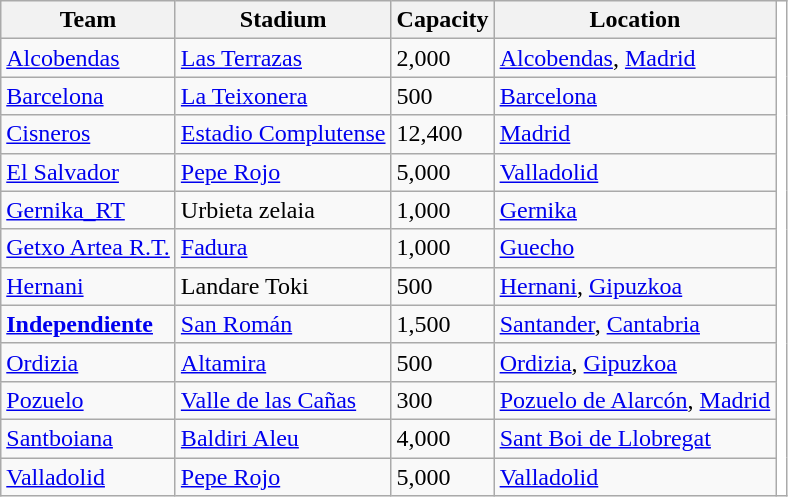<table class="wikitable sortable">
<tr>
<th>Team</th>
<th>Stadium</th>
<th>Capacity</th>
<th>Location</th>
<th style="background:white; border:none;"></th>
</tr>
<tr>
<td><a href='#'>Alcobendas</a></td>
<td><a href='#'>Las Terrazas</a></td>
<td>2,000</td>
<td><a href='#'>Alcobendas</a>, <a href='#'>Madrid</a></td>
<td rowspan="12" style="background:white; border:none;"></td>
</tr>
<tr>
<td><a href='#'>Barcelona</a></td>
<td><a href='#'>La Teixonera</a></td>
<td>500</td>
<td><a href='#'>Barcelona</a></td>
</tr>
<tr>
<td><a href='#'>Cisneros</a></td>
<td><a href='#'>Estadio Complutense</a></td>
<td>12,400</td>
<td><a href='#'>Madrid</a></td>
</tr>
<tr>
<td><a href='#'>El Salvador</a></td>
<td><a href='#'>Pepe Rojo</a></td>
<td>5,000</td>
<td><a href='#'>Valladolid</a></td>
</tr>
<tr>
<td><a href='#'>Gernika_RT</a></td>
<td>Urbieta zelaia</td>
<td>1,000</td>
<td><a href='#'>Gernika</a></td>
</tr>
<tr>
<td><a href='#'>Getxo Artea R.T.</a></td>
<td><a href='#'>Fadura</a></td>
<td>1,000</td>
<td><a href='#'>Guecho</a></td>
</tr>
<tr>
<td><a href='#'>Hernani</a></td>
<td>Landare Toki</td>
<td>500</td>
<td><a href='#'>Hernani</a>, <a href='#'>Gipuzkoa</a></td>
</tr>
<tr>
<td><a href='#'><strong>Independiente</strong></a></td>
<td><a href='#'>San Román</a></td>
<td>1,500</td>
<td><a href='#'>Santander</a>, <a href='#'>Cantabria</a></td>
</tr>
<tr>
<td><a href='#'>Ordizia</a></td>
<td><a href='#'>Altamira</a></td>
<td>500</td>
<td><a href='#'>Ordizia</a>, <a href='#'>Gipuzkoa</a></td>
</tr>
<tr>
<td><a href='#'>Pozuelo</a></td>
<td><a href='#'>Valle de las Cañas</a></td>
<td>300</td>
<td><a href='#'>Pozuelo de Alarcón</a>, <a href='#'>Madrid</a></td>
</tr>
<tr>
<td><a href='#'>Santboiana</a></td>
<td><a href='#'>Baldiri Aleu</a></td>
<td>4,000</td>
<td><a href='#'>Sant Boi de Llobregat</a></td>
</tr>
<tr>
<td><a href='#'>Valladolid</a></td>
<td><a href='#'>Pepe Rojo</a></td>
<td>5,000</td>
<td><a href='#'>Valladolid</a></td>
</tr>
</table>
